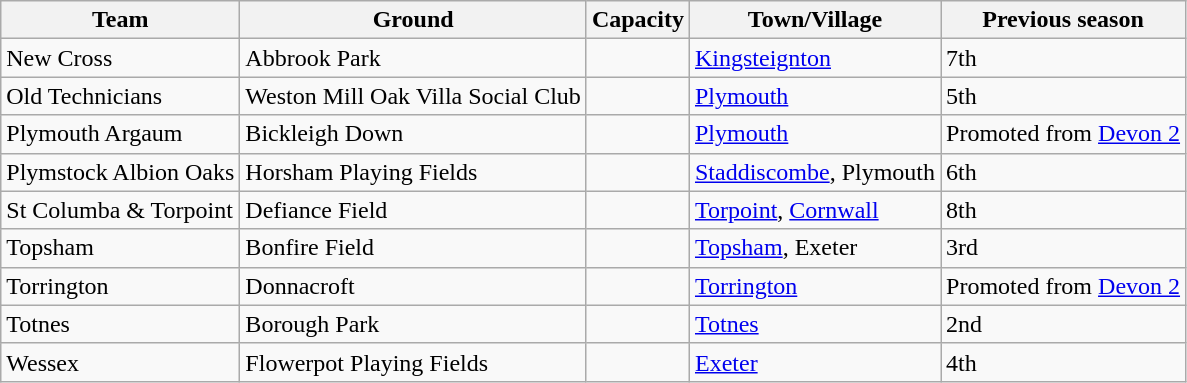<table class="wikitable sortable">
<tr>
<th>Team</th>
<th>Ground</th>
<th>Capacity</th>
<th>Town/Village</th>
<th>Previous season</th>
</tr>
<tr>
<td>New Cross</td>
<td>Abbrook Park</td>
<td></td>
<td><a href='#'>Kingsteignton</a></td>
<td>7th</td>
</tr>
<tr>
<td>Old Technicians</td>
<td>Weston Mill Oak Villa Social Club</td>
<td></td>
<td><a href='#'>Plymouth</a></td>
<td>5th</td>
</tr>
<tr>
<td>Plymouth Argaum</td>
<td>Bickleigh Down</td>
<td></td>
<td><a href='#'>Plymouth</a></td>
<td>Promoted from <a href='#'>Devon 2</a></td>
</tr>
<tr>
<td>Plymstock Albion Oaks</td>
<td>Horsham Playing Fields</td>
<td></td>
<td><a href='#'>Staddiscombe</a>, Plymouth</td>
<td>6th</td>
</tr>
<tr>
<td>St Columba & Torpoint</td>
<td>Defiance Field</td>
<td></td>
<td><a href='#'>Torpoint</a>, <a href='#'>Cornwall</a></td>
<td>8th</td>
</tr>
<tr>
<td>Topsham</td>
<td>Bonfire Field</td>
<td></td>
<td><a href='#'>Topsham</a>, Exeter</td>
<td>3rd</td>
</tr>
<tr>
<td>Torrington</td>
<td>Donnacroft</td>
<td></td>
<td><a href='#'>Torrington</a></td>
<td>Promoted from <a href='#'>Devon 2</a></td>
</tr>
<tr>
<td>Totnes</td>
<td>Borough Park</td>
<td></td>
<td><a href='#'>Totnes</a></td>
<td>2nd</td>
</tr>
<tr>
<td>Wessex</td>
<td>Flowerpot Playing Fields</td>
<td></td>
<td><a href='#'>Exeter</a></td>
<td>4th</td>
</tr>
</table>
